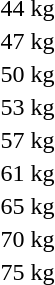<table>
<tr>
<td>44 kg</td>
<td></td>
<td></td>
<td></td>
</tr>
<tr>
<td>47 kg</td>
<td></td>
<td></td>
<td></td>
</tr>
<tr>
<td>50 kg</td>
<td></td>
<td></td>
<td></td>
</tr>
<tr>
<td>53 kg</td>
<td></td>
<td></td>
<td></td>
</tr>
<tr>
<td>57 kg</td>
<td></td>
<td></td>
<td></td>
</tr>
<tr>
<td>61 kg</td>
<td></td>
<td></td>
<td></td>
</tr>
<tr>
<td>65 kg</td>
<td></td>
<td></td>
<td></td>
</tr>
<tr>
<td>70 kg</td>
<td></td>
<td></td>
<td></td>
</tr>
<tr>
<td>75 kg</td>
<td></td>
<td></td>
<td></td>
</tr>
</table>
